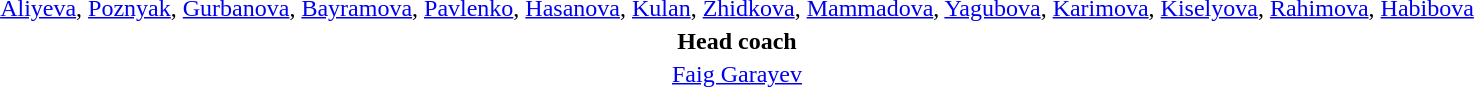<table style="text-align: center; margin-top: 2em; margin-left: auto; margin-right: auto">
<tr>
<td><a href='#'>Aliyeva</a>, <a href='#'>Poznyak</a>, <a href='#'>Gurbanova</a>, <a href='#'>Bayramova</a>, <a href='#'>Pavlenko</a>, <a href='#'>Hasanova</a>, <a href='#'>Kulan</a>, <a href='#'>Zhidkova</a>, <a href='#'>Mammadova</a>, <a href='#'>Yagubova</a>, <a href='#'>Karimova</a>, <a href='#'>Kiselyova</a>, <a href='#'>Rahimova</a>, <a href='#'>Habibova</a></td>
</tr>
<tr>
<td><strong>Head coach</strong></td>
</tr>
<tr>
<td><a href='#'>Faig Garayev</a></td>
</tr>
</table>
